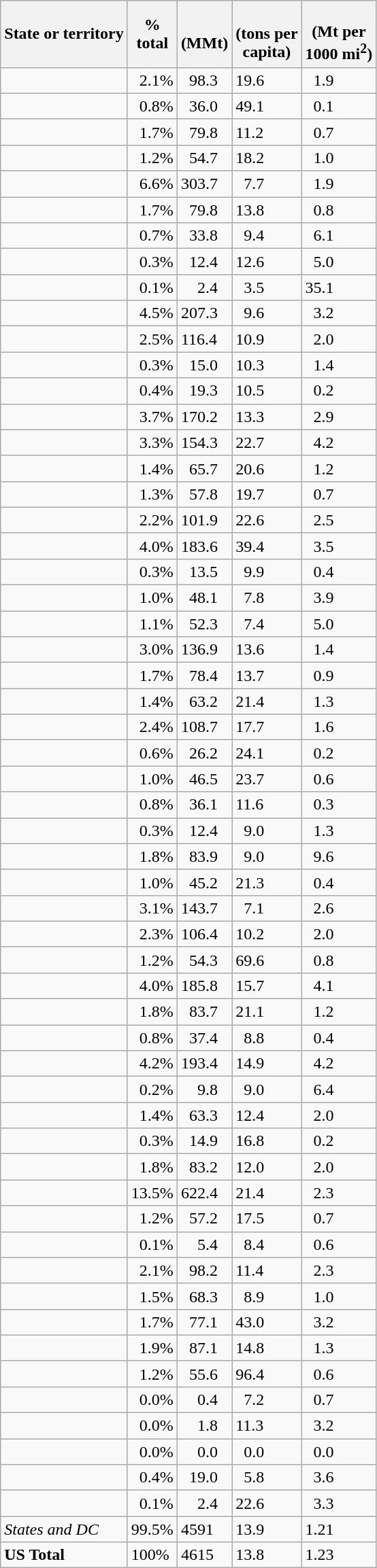<table class="sortable wikitable sticky-header col1left static-row-numbers sort-under" >
<tr>
<th>State or territory</th>
<th>%<br>total<br></th>
<th><br>(MMt)</th>
<th><br>(tons per<br>capita)</th>
<th><br>(Mt per<br>1000 mi<sup>2</sup>)</th>
</tr>
<tr>
<td></td>
<td> 2.1%</td>
<td> 98.3</td>
<td>19.6</td>
<td> 1.9</td>
</tr>
<tr>
<td></td>
<td> 0.8%</td>
<td> 36.0</td>
<td>49.1</td>
<td> 0.1</td>
</tr>
<tr>
<td></td>
<td> 1.7%</td>
<td> 79.8</td>
<td>11.2</td>
<td> 0.7</td>
</tr>
<tr>
<td></td>
<td> 1.2%</td>
<td> 54.7</td>
<td>18.2</td>
<td> 1.0</td>
</tr>
<tr>
<td></td>
<td> 6.6%</td>
<td>303.7</td>
<td> 7.7</td>
<td> 1.9</td>
</tr>
<tr>
<td></td>
<td> 1.7%</td>
<td> 79.8</td>
<td>13.8</td>
<td> 0.8</td>
</tr>
<tr>
<td></td>
<td> 0.7%</td>
<td> 33.8</td>
<td> 9.4</td>
<td> 6.1</td>
</tr>
<tr>
<td></td>
<td> 0.3%</td>
<td> 12.4</td>
<td>12.6</td>
<td> 5.0</td>
</tr>
<tr>
<td></td>
<td> 0.1%</td>
<td>  2.4</td>
<td> 3.5</td>
<td>35.1</td>
</tr>
<tr>
<td></td>
<td> 4.5%</td>
<td>207.3</td>
<td> 9.6</td>
<td> 3.2</td>
</tr>
<tr>
<td></td>
<td> 2.5%</td>
<td>116.4</td>
<td>10.9</td>
<td> 2.0</td>
</tr>
<tr>
<td></td>
<td> 0.3%</td>
<td> 15.0</td>
<td>10.3</td>
<td> 1.4</td>
</tr>
<tr>
<td></td>
<td> 0.4%</td>
<td> 19.3</td>
<td>10.5</td>
<td> 0.2</td>
</tr>
<tr>
<td></td>
<td> 3.7%</td>
<td>170.2</td>
<td>13.3</td>
<td> 2.9</td>
</tr>
<tr>
<td></td>
<td> 3.3%</td>
<td>154.3</td>
<td>22.7</td>
<td> 4.2</td>
</tr>
<tr>
<td></td>
<td> 1.4%</td>
<td> 65.7</td>
<td>20.6</td>
<td> 1.2</td>
</tr>
<tr>
<td></td>
<td> 1.3%</td>
<td> 57.8</td>
<td>19.7</td>
<td> 0.7</td>
</tr>
<tr>
<td></td>
<td> 2.2%</td>
<td>101.9</td>
<td>22.6</td>
<td> 2.5</td>
</tr>
<tr>
<td></td>
<td> 4.0%</td>
<td>183.6</td>
<td>39.4</td>
<td> 3.5</td>
</tr>
<tr>
<td></td>
<td> 0.3%</td>
<td> 13.5</td>
<td> 9.9</td>
<td> 0.4</td>
</tr>
<tr>
<td></td>
<td> 1.0%</td>
<td> 48.1</td>
<td> 7.8</td>
<td> 3.9</td>
</tr>
<tr>
<td></td>
<td> 1.1%</td>
<td> 52.3</td>
<td> 7.4</td>
<td> 5.0</td>
</tr>
<tr>
<td></td>
<td> 3.0%</td>
<td>136.9</td>
<td>13.6</td>
<td> 1.4</td>
</tr>
<tr>
<td></td>
<td> 1.7%</td>
<td> 78.4</td>
<td>13.7</td>
<td> 0.9</td>
</tr>
<tr>
<td></td>
<td> 1.4%</td>
<td> 63.2</td>
<td>21.4</td>
<td> 1.3</td>
</tr>
<tr>
<td></td>
<td> 2.4%</td>
<td>108.7</td>
<td>17.7</td>
<td> 1.6</td>
</tr>
<tr>
<td></td>
<td> 0.6%</td>
<td> 26.2</td>
<td>24.1</td>
<td> 0.2</td>
</tr>
<tr>
<td></td>
<td> 1.0%</td>
<td> 46.5</td>
<td>23.7</td>
<td> 0.6</td>
</tr>
<tr>
<td></td>
<td> 0.8%</td>
<td> 36.1</td>
<td>11.6</td>
<td> 0.3</td>
</tr>
<tr>
<td></td>
<td> 0.3%</td>
<td> 12.4</td>
<td> 9.0</td>
<td> 1.3</td>
</tr>
<tr>
<td></td>
<td> 1.8%</td>
<td> 83.9</td>
<td> 9.0</td>
<td> 9.6</td>
</tr>
<tr>
<td></td>
<td> 1.0%</td>
<td> 45.2</td>
<td>21.3</td>
<td> 0.4</td>
</tr>
<tr>
<td></td>
<td> 3.1%</td>
<td>143.7</td>
<td> 7.1</td>
<td> 2.6</td>
</tr>
<tr>
<td></td>
<td> 2.3%</td>
<td>106.4</td>
<td>10.2</td>
<td> 2.0</td>
</tr>
<tr>
<td></td>
<td> 1.2%</td>
<td> 54.3</td>
<td>69.6</td>
<td> 0.8</td>
</tr>
<tr>
<td></td>
<td> 4.0%</td>
<td>185.8</td>
<td>15.7</td>
<td> 4.1</td>
</tr>
<tr>
<td></td>
<td> 1.8%</td>
<td> 83.7</td>
<td>21.1</td>
<td> 1.2</td>
</tr>
<tr>
<td></td>
<td> 0.8%</td>
<td> 37.4</td>
<td> 8.8</td>
<td> 0.4</td>
</tr>
<tr>
<td></td>
<td> 4.2%</td>
<td>193.4</td>
<td>14.9</td>
<td> 4.2</td>
</tr>
<tr>
<td></td>
<td> 0.2%</td>
<td>  9.8</td>
<td> 9.0</td>
<td> 6.4</td>
</tr>
<tr>
<td></td>
<td> 1.4%</td>
<td> 63.3</td>
<td>12.4</td>
<td> 2.0</td>
</tr>
<tr>
<td></td>
<td> 0.3%</td>
<td> 14.9</td>
<td>16.8</td>
<td> 0.2</td>
</tr>
<tr>
<td></td>
<td> 1.8%</td>
<td> 83.2</td>
<td>12.0</td>
<td> 2.0</td>
</tr>
<tr>
<td></td>
<td>13.5%</td>
<td>622.4</td>
<td>21.4</td>
<td> 2.3</td>
</tr>
<tr>
<td></td>
<td> 1.2%</td>
<td> 57.2</td>
<td>17.5</td>
<td> 0.7</td>
</tr>
<tr>
<td></td>
<td> 0.1%</td>
<td>  5.4</td>
<td> 8.4</td>
<td> 0.6</td>
</tr>
<tr>
<td></td>
<td> 2.1%</td>
<td> 98.2</td>
<td>11.4</td>
<td> 2.3</td>
</tr>
<tr>
<td></td>
<td> 1.5%</td>
<td> 68.3</td>
<td> 8.9</td>
<td> 1.0</td>
</tr>
<tr>
<td></td>
<td> 1.7%</td>
<td> 77.1</td>
<td>43.0</td>
<td> 3.2</td>
</tr>
<tr>
<td></td>
<td> 1.9%</td>
<td> 87.1</td>
<td>14.8</td>
<td> 1.3</td>
</tr>
<tr>
<td></td>
<td> 1.2%</td>
<td> 55.6</td>
<td>96.4</td>
<td> 0.6</td>
</tr>
<tr class="static-row-numbers-norank">
<td></td>
<td> 0.0%</td>
<td>  0.4</td>
<td> 7.2</td>
<td> 0.7</td>
</tr>
<tr class="static-row-numbers-norank">
<td></td>
<td> 0.0%</td>
<td>  1.8</td>
<td>11.3</td>
<td> 3.2</td>
</tr>
<tr class="static-row-numbers-norank">
<td></td>
<td> 0.0%</td>
<td>  0.0</td>
<td> 0.0</td>
<td> 0.0</td>
</tr>
<tr class="static-row-numbers-norank">
<td></td>
<td> 0.4%</td>
<td> 19.0</td>
<td> 5.8</td>
<td> 3.6</td>
</tr>
<tr class="static-row-numbers-norank">
<td></td>
<td> 0.1%</td>
<td>  2.4</td>
<td>22.6</td>
<td> 3.3</td>
</tr>
<tr class="static-row-numbers-norank">
<td><em>States and DC</em></td>
<td>99.5%</td>
<td>4591</td>
<td>13.9</td>
<td>1.21</td>
</tr>
<tr class="static-row-numbers-norank">
<td><strong>US Total</strong></td>
<td>100%</td>
<td>4615</td>
<td>13.8</td>
<td>1.23</td>
</tr>
</table>
